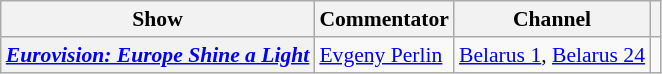<table class="wikitable plainrowheaders" style="font-size:90%;">
<tr>
<th scope="col">Show</th>
<th scope="col">Commentator</th>
<th scope="col">Channel</th>
<th scope="col"></th>
</tr>
<tr>
<th scope="row"><em><a href='#'>Eurovision: Europe Shine a Light</a></em></th>
<td><a href='#'>Evgeny Perlin</a></td>
<td><a href='#'>Belarus 1</a>, <a href='#'>Belarus 24</a></td>
<td></td>
</tr>
</table>
